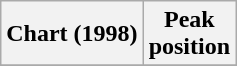<table class="wikitable sortable plainrowheaders" style="text-align:center">
<tr>
<th scope="col">Chart (1998)</th>
<th scope="col">Peak<br>position</th>
</tr>
<tr>
</tr>
</table>
